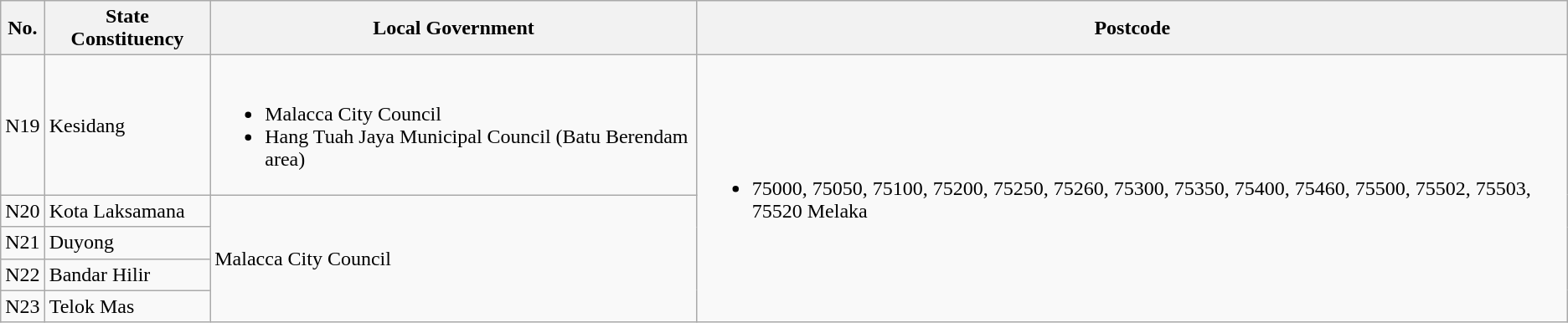<table class="wikitable">
<tr>
<th>No.</th>
<th>State Constituency</th>
<th>Local Government</th>
<th>Postcode</th>
</tr>
<tr>
<td>N19</td>
<td>Kesidang</td>
<td><br><ul><li>Malacca City Council</li><li>Hang Tuah Jaya Municipal Council (Batu Berendam area)</li></ul></td>
<td rowspan="5"><br><ul><li>75000, 75050, 75100, 75200, 75250, 75260, 75300, 75350, 75400, 75460, 75500, 75502, 75503, 75520 Melaka</li></ul></td>
</tr>
<tr>
<td>N20</td>
<td>Kota Laksamana</td>
<td rowspan="4">Malacca City Council</td>
</tr>
<tr>
<td>N21</td>
<td>Duyong</td>
</tr>
<tr>
<td>N22</td>
<td>Bandar Hilir</td>
</tr>
<tr>
<td>N23</td>
<td>Telok Mas</td>
</tr>
</table>
